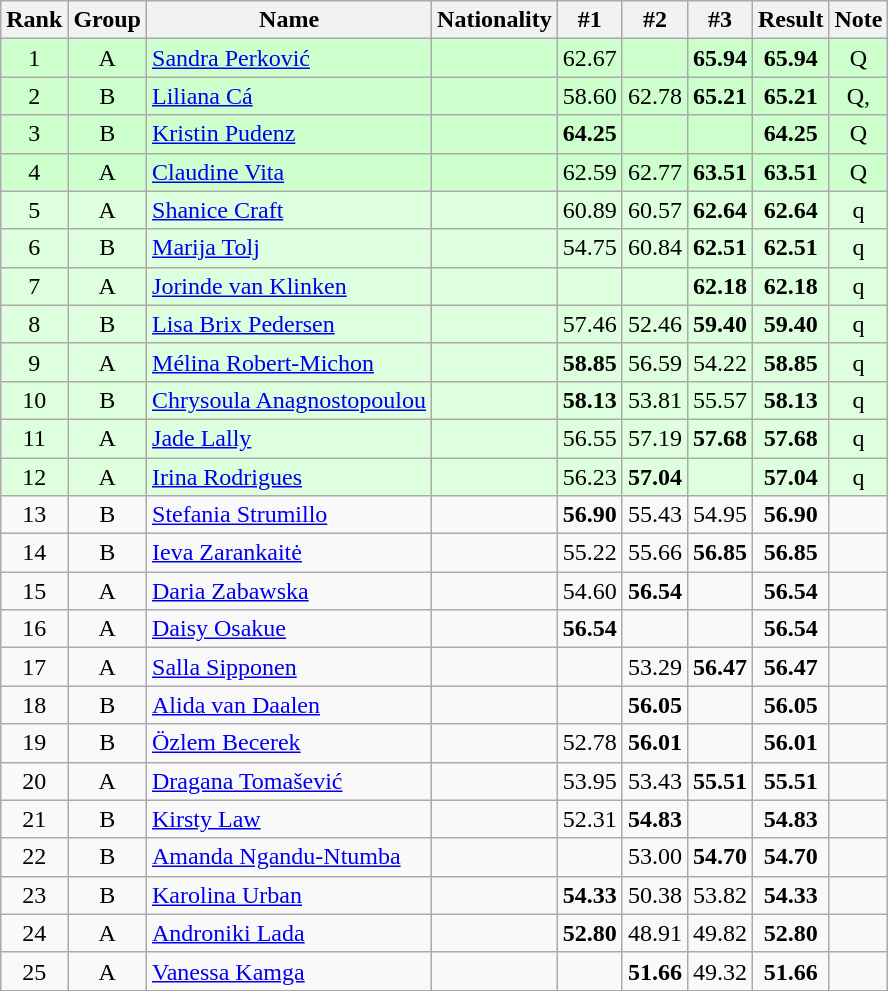<table class="wikitable sortable" style="text-align:center">
<tr>
<th>Rank</th>
<th>Group</th>
<th>Name</th>
<th>Nationality</th>
<th>#1</th>
<th>#2</th>
<th>#3</th>
<th>Result</th>
<th>Note</th>
</tr>
<tr bgcolor=ccffcc>
<td>1</td>
<td>A</td>
<td align=left><a href='#'>Sandra Perković</a></td>
<td align=left></td>
<td>62.67</td>
<td></td>
<td><strong>65.94</strong></td>
<td><strong>65.94</strong></td>
<td>Q</td>
</tr>
<tr bgcolor=ccffcc>
<td>2</td>
<td>B</td>
<td align=left><a href='#'>Liliana Cá</a></td>
<td align=left></td>
<td>58.60</td>
<td>62.78</td>
<td><strong>65.21</strong></td>
<td><strong>65.21</strong></td>
<td>Q, </td>
</tr>
<tr bgcolor=ccffcc>
<td>3</td>
<td>B</td>
<td align=left><a href='#'>Kristin Pudenz</a></td>
<td align=left></td>
<td><strong>64.25</strong></td>
<td></td>
<td></td>
<td><strong>64.25</strong></td>
<td>Q</td>
</tr>
<tr bgcolor=ccffcc>
<td>4</td>
<td>A</td>
<td align=left><a href='#'>Claudine Vita</a></td>
<td align=left></td>
<td>62.59</td>
<td>62.77</td>
<td><strong>63.51</strong></td>
<td><strong>63.51</strong></td>
<td>Q</td>
</tr>
<tr bgcolor=ddffdd>
<td>5</td>
<td>A</td>
<td align=left><a href='#'>Shanice Craft</a></td>
<td align=left></td>
<td>60.89</td>
<td>60.57</td>
<td><strong>62.64</strong></td>
<td><strong>62.64</strong></td>
<td>q</td>
</tr>
<tr bgcolor=ddffdd>
<td>6</td>
<td>B</td>
<td align=left><a href='#'>Marija Tolj</a></td>
<td align=left></td>
<td>54.75</td>
<td>60.84</td>
<td><strong>62.51</strong></td>
<td><strong>62.51</strong></td>
<td>q</td>
</tr>
<tr bgcolor=ddffdd>
<td>7</td>
<td>A</td>
<td align=left><a href='#'>Jorinde van Klinken</a></td>
<td align=left></td>
<td></td>
<td></td>
<td><strong>62.18</strong></td>
<td><strong>62.18</strong></td>
<td>q</td>
</tr>
<tr bgcolor=ddffdd>
<td>8</td>
<td>B</td>
<td align=left><a href='#'>Lisa Brix Pedersen</a></td>
<td align=left></td>
<td>57.46</td>
<td>52.46</td>
<td><strong>59.40</strong></td>
<td><strong>59.40</strong></td>
<td>q</td>
</tr>
<tr bgcolor=ddffdd>
<td>9</td>
<td>A</td>
<td align=left><a href='#'>Mélina Robert-Michon</a></td>
<td align=left></td>
<td><strong>58.85</strong></td>
<td>56.59</td>
<td>54.22</td>
<td><strong>58.85</strong></td>
<td>q</td>
</tr>
<tr bgcolor=ddffdd>
<td>10</td>
<td>B</td>
<td align=left><a href='#'>Chrysoula Anagnostopoulou</a></td>
<td align=left></td>
<td><strong>58.13</strong></td>
<td>53.81</td>
<td>55.57</td>
<td><strong>58.13</strong></td>
<td>q</td>
</tr>
<tr bgcolor=ddffdd>
<td>11</td>
<td>A</td>
<td align=left><a href='#'>Jade Lally</a></td>
<td align=left></td>
<td>56.55</td>
<td>57.19</td>
<td><strong>57.68</strong></td>
<td><strong>57.68</strong></td>
<td>q</td>
</tr>
<tr bgcolor=ddffdd>
<td>12</td>
<td>A</td>
<td align=left><a href='#'>Irina Rodrigues</a></td>
<td align=left></td>
<td>56.23</td>
<td><strong>57.04</strong></td>
<td></td>
<td><strong>57.04</strong></td>
<td>q</td>
</tr>
<tr>
<td>13</td>
<td>B</td>
<td align=left><a href='#'>Stefania Strumillo</a></td>
<td align=left></td>
<td><strong>56.90</strong></td>
<td>55.43</td>
<td>54.95</td>
<td><strong>56.90</strong></td>
<td></td>
</tr>
<tr>
<td>14</td>
<td>B</td>
<td align=left><a href='#'>Ieva Zarankaitė</a></td>
<td align=left></td>
<td>55.22</td>
<td>55.66</td>
<td><strong>56.85</strong></td>
<td><strong>56.85</strong></td>
<td></td>
</tr>
<tr>
<td>15</td>
<td>A</td>
<td align=left><a href='#'>Daria Zabawska</a></td>
<td align=left></td>
<td>54.60</td>
<td><strong>56.54</strong></td>
<td></td>
<td><strong>56.54</strong></td>
<td></td>
</tr>
<tr>
<td>16</td>
<td>A</td>
<td align=left><a href='#'>Daisy Osakue</a></td>
<td align=left></td>
<td><strong>56.54</strong></td>
<td></td>
<td></td>
<td><strong>56.54</strong></td>
<td></td>
</tr>
<tr>
<td>17</td>
<td>A</td>
<td align=left><a href='#'>Salla Sipponen</a></td>
<td align=left></td>
<td></td>
<td>53.29</td>
<td><strong>56.47</strong></td>
<td><strong>56.47</strong></td>
<td></td>
</tr>
<tr>
<td>18</td>
<td>B</td>
<td align=left><a href='#'>Alida van Daalen</a></td>
<td align=left></td>
<td></td>
<td><strong>56.05</strong></td>
<td></td>
<td><strong>56.05</strong></td>
<td></td>
</tr>
<tr>
<td>19</td>
<td>B</td>
<td align=left><a href='#'>Özlem Becerek</a></td>
<td align=left></td>
<td>52.78</td>
<td><strong>56.01</strong></td>
<td></td>
<td><strong>56.01</strong></td>
<td></td>
</tr>
<tr>
<td>20</td>
<td>A</td>
<td align=left><a href='#'>Dragana Tomašević</a></td>
<td align=left></td>
<td>53.95</td>
<td>53.43</td>
<td><strong>55.51</strong></td>
<td><strong>55.51</strong></td>
<td></td>
</tr>
<tr>
<td>21</td>
<td>B</td>
<td align=left><a href='#'>Kirsty Law</a></td>
<td align=left></td>
<td>52.31</td>
<td><strong>54.83</strong></td>
<td></td>
<td><strong>54.83</strong></td>
<td></td>
</tr>
<tr>
<td>22</td>
<td>B</td>
<td align=left><a href='#'>Amanda Ngandu-Ntumba</a></td>
<td align=left></td>
<td></td>
<td>53.00</td>
<td><strong>54.70 </strong></td>
<td><strong>54.70</strong></td>
<td></td>
</tr>
<tr>
<td>23</td>
<td>B</td>
<td align=left><a href='#'>Karolina Urban</a></td>
<td align=left></td>
<td><strong>54.33</strong></td>
<td>50.38</td>
<td>53.82</td>
<td><strong>54.33</strong></td>
<td></td>
</tr>
<tr>
<td>24</td>
<td>A</td>
<td align=left><a href='#'>Androniki Lada</a></td>
<td align=left></td>
<td><strong>52.80</strong></td>
<td>48.91</td>
<td>49.82</td>
<td><strong>52.80</strong></td>
<td></td>
</tr>
<tr>
<td>25</td>
<td>A</td>
<td align=left><a href='#'>Vanessa Kamga</a></td>
<td align=left></td>
<td></td>
<td><strong>51.66</strong></td>
<td>49.32</td>
<td><strong>51.66</strong></td>
<td></td>
</tr>
</table>
